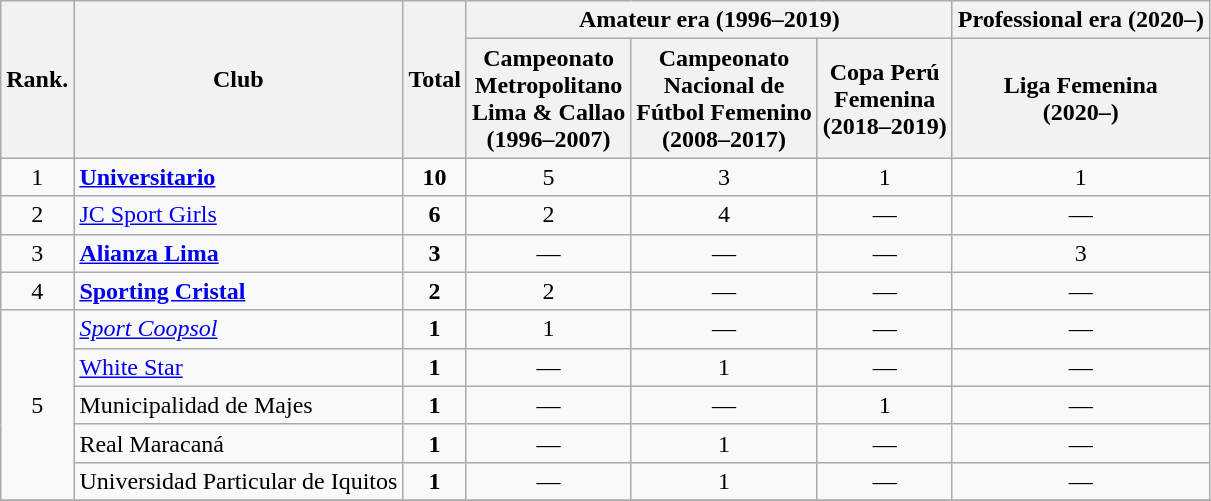<table class="wikitable" style="text-align: center;" align=center>
<tr>
<th rowspan="2">Rank.</th>
<th rowspan="2">Club</th>
<th rowspan="2">Total</th>
<th colspan="3">Amateur era (1996–2019)</th>
<th colspan="4">Professional era (2020–)</th>
</tr>
<tr>
<th>Campeonato<br>Metropolitano<br>Lima & Callao<br> (1996–2007)</th>
<th>Campeonato<br>Nacional de<br>Fútbol Femenino<br> (2008–2017)</th>
<th>Copa Perú<br>Femenina<br> (2018–2019)</th>
<th>Liga Femenina<br>(2020–)</th>
</tr>
<tr>
<td align="center">1</td>
<td align=left><strong><a href='#'>Universitario</a></strong></td>
<td><strong>10</strong></td>
<td>5</td>
<td>3</td>
<td>1</td>
<td>1</td>
</tr>
<tr>
<td align="center">2</td>
<td align=left><a href='#'>JC Sport Girls</a></td>
<td><strong>6</strong></td>
<td>2</td>
<td>4</td>
<td>—</td>
<td>—</td>
</tr>
<tr>
<td align="center">3</td>
<td align=left><strong><a href='#'>Alianza Lima</a></strong></td>
<td><strong>3</strong></td>
<td>—</td>
<td>—</td>
<td>—</td>
<td>3</td>
</tr>
<tr>
<td align="center">4</td>
<td align=left><strong><a href='#'>Sporting Cristal</a></strong></td>
<td><strong>2</strong></td>
<td>2</td>
<td>—</td>
<td>—</td>
<td>—</td>
</tr>
<tr>
<td align="center" rowspan="5">5</td>
<td align=left><em><a href='#'>Sport Coopsol</a></em></td>
<td><strong>1</strong></td>
<td>1</td>
<td>—</td>
<td>—</td>
<td>—</td>
</tr>
<tr>
<td align=left><a href='#'>White Star</a></td>
<td><strong>1</strong></td>
<td>—</td>
<td>1</td>
<td>—</td>
<td>—</td>
</tr>
<tr>
<td align=left>Municipalidad de Majes</td>
<td><strong>1</strong></td>
<td>—</td>
<td>—</td>
<td>1</td>
<td>—</td>
</tr>
<tr>
<td align=left>Real Maracaná</td>
<td><strong>1</strong></td>
<td>—</td>
<td>1</td>
<td>—</td>
<td>—</td>
</tr>
<tr>
<td align=left>Universidad Particular de Iquitos</td>
<td><strong>1</strong></td>
<td>—</td>
<td>1</td>
<td>—</td>
<td>—</td>
</tr>
<tr>
</tr>
</table>
